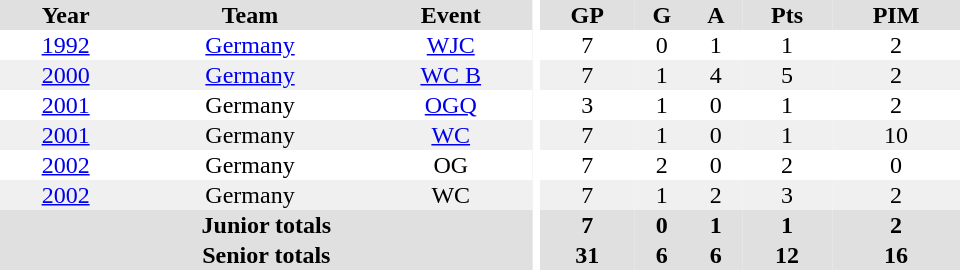<table border="0" cellpadding="1" cellspacing="0" ID="Table3" style="text-align:center; width:40em">
<tr ALIGN="center" bgcolor="#e0e0e0">
<th>Year</th>
<th>Team</th>
<th>Event</th>
<th rowspan="99" bgcolor="#ffffff"></th>
<th>GP</th>
<th>G</th>
<th>A</th>
<th>Pts</th>
<th>PIM</th>
</tr>
<tr>
<td><a href='#'>1992</a></td>
<td><a href='#'>Germany</a></td>
<td><a href='#'>WJC</a></td>
<td>7</td>
<td>0</td>
<td>1</td>
<td>1</td>
<td>2</td>
</tr>
<tr bgcolor="#f0f0f0">
<td><a href='#'>2000</a></td>
<td><a href='#'>Germany</a></td>
<td><a href='#'>WC B</a></td>
<td>7</td>
<td>1</td>
<td>4</td>
<td>5</td>
<td>2</td>
</tr>
<tr>
<td><a href='#'>2001</a></td>
<td>Germany</td>
<td><a href='#'>OGQ</a></td>
<td>3</td>
<td>1</td>
<td>0</td>
<td>1</td>
<td>2</td>
</tr>
<tr bgcolor="#f0f0f0">
<td><a href='#'>2001</a></td>
<td>Germany</td>
<td><a href='#'>WC</a></td>
<td>7</td>
<td>1</td>
<td>0</td>
<td>1</td>
<td>10</td>
</tr>
<tr>
<td><a href='#'>2002</a></td>
<td>Germany</td>
<td>OG</td>
<td>7</td>
<td>2</td>
<td>0</td>
<td>2</td>
<td>0</td>
</tr>
<tr bgcolor="#f0f0f0">
<td><a href='#'>2002</a></td>
<td>Germany</td>
<td>WC</td>
<td>7</td>
<td>1</td>
<td>2</td>
<td>3</td>
<td>2</td>
</tr>
<tr bgcolor="#e0e0e0">
<th colspan="3">Junior totals</th>
<th>7</th>
<th>0</th>
<th>1</th>
<th>1</th>
<th>2</th>
</tr>
<tr bgcolor="#e0e0e0">
<th colspan="3">Senior totals</th>
<th>31</th>
<th>6</th>
<th>6</th>
<th>12</th>
<th>16</th>
</tr>
</table>
